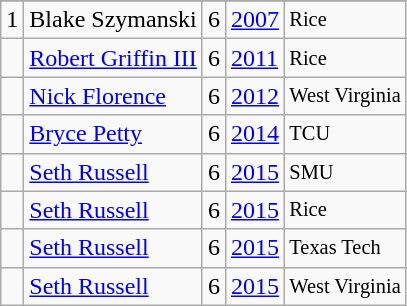<table class="wikitable">
<tr>
</tr>
<tr>
<td>1</td>
<td>Blake Szymanski</td>
<td><abbr>6</abbr></td>
<td><a href='#'>2007</a></td>
<td style="font-size:85%;">Rice</td>
</tr>
<tr>
<td></td>
<td><a href='#'>Robert Griffin III</a></td>
<td><abbr>6</abbr></td>
<td><a href='#'>2011</a></td>
<td style="font-size:85%;">Rice</td>
</tr>
<tr>
<td></td>
<td><a href='#'>Nick Florence</a></td>
<td><abbr>6</abbr></td>
<td><a href='#'>2012</a></td>
<td style="font-size:85%;">West Virginia</td>
</tr>
<tr>
<td></td>
<td><a href='#'>Bryce Petty</a></td>
<td><abbr>6</abbr></td>
<td><a href='#'>2014</a></td>
<td style="font-size:85%;">TCU</td>
</tr>
<tr>
<td></td>
<td><a href='#'>Seth Russell</a></td>
<td><abbr>6</abbr></td>
<td><a href='#'>2015</a></td>
<td style="font-size:85%;">SMU</td>
</tr>
<tr>
<td></td>
<td><a href='#'>Seth Russell</a></td>
<td><abbr>6</abbr></td>
<td><a href='#'>2015</a></td>
<td style="font-size:85%;">Rice</td>
</tr>
<tr>
<td></td>
<td><a href='#'>Seth Russell</a></td>
<td><abbr>6</abbr></td>
<td><a href='#'>2015</a></td>
<td style="font-size:85%;">Texas Tech</td>
</tr>
<tr>
<td></td>
<td><a href='#'>Seth Russell</a></td>
<td><abbr>6</abbr></td>
<td><a href='#'>2015</a></td>
<td style="font-size:85%;">West Virginia</td>
</tr>
</table>
